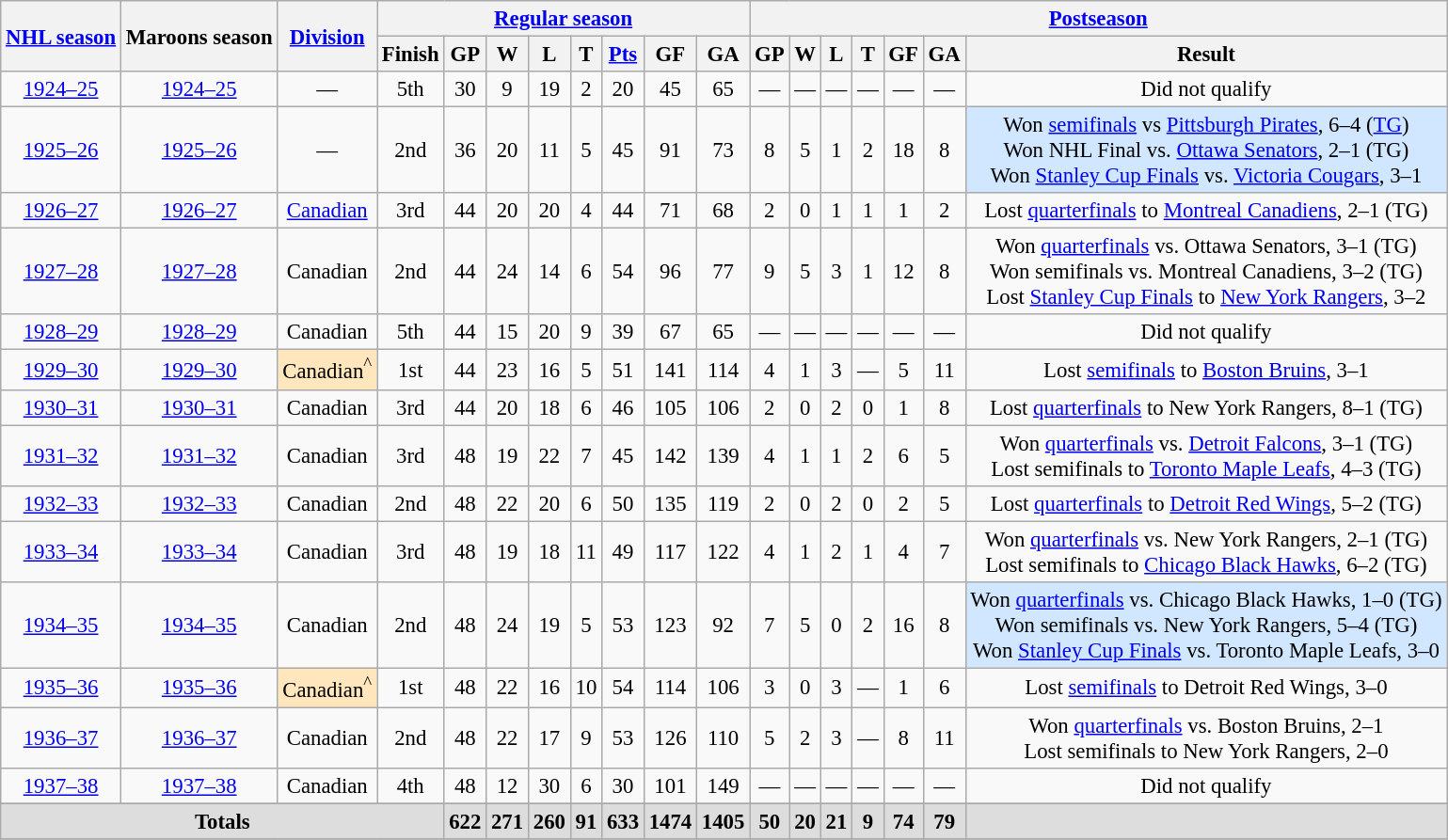<table class="wikitable plainrowheaders" style="text-align: center; font-size: 95%">
<tr>
<th scope="col" rowspan="2"><a href='#'>NHL season</a></th>
<th scope="col" rowspan="2">Maroons season</th>
<th scope="col" rowspan="2"><a href='#'>Division</a></th>
<th colspan="8"><a href='#'>Regular season</a></th>
<th colspan="7"><a href='#'>Postseason</a></th>
</tr>
<tr>
<th scope="col">Finish</th>
<th scope="col">GP</th>
<th scope="col">W</th>
<th scope="col">L</th>
<th scope="col">T</th>
<th scope="col"><a href='#'>Pts</a></th>
<th scope="col">GF</th>
<th scope="col">GA</th>
<th scope="col">GP</th>
<th scope="col">W</th>
<th scope="col">L</th>
<th scope="col">T</th>
<th scope="col">GF</th>
<th scope="col">GA</th>
<th scope="col">Result</th>
</tr>
<tr>
<td><a href='#'>1924–25</a></td>
<td><a href='#'>1924–25</a></td>
<td>—</td>
<td>5th</td>
<td>30</td>
<td>9</td>
<td>19</td>
<td>2</td>
<td>20</td>
<td>45</td>
<td>65</td>
<td>—</td>
<td>—</td>
<td>—</td>
<td>—</td>
<td>—</td>
<td>—</td>
<td>Did not qualify</td>
</tr>
<tr>
<td><a href='#'>1925–26</a></td>
<td><a href='#'>1925–26</a></td>
<td>—</td>
<td>2nd</td>
<td>36</td>
<td>20</td>
<td>11</td>
<td>5</td>
<td>45</td>
<td>91</td>
<td>73</td>
<td>8</td>
<td>5</td>
<td>1</td>
<td>2</td>
<td>18</td>
<td>8</td>
<td style="background: #D0E7FF;">Won <a href='#'>semifinals</a> vs <a href='#'>Pittsburgh Pirates</a>, 6–4 (<a href='#'>TG</a>) <br>Won NHL Final vs. <a href='#'>Ottawa Senators</a>, 2–1 (TG) <br> Won <a href='#'>Stanley Cup Finals</a> vs. <a href='#'>Victoria Cougars</a>, 3–1</td>
</tr>
<tr>
<td><a href='#'>1926–27</a></td>
<td><a href='#'>1926–27</a></td>
<td><a href='#'>Canadian</a></td>
<td>3rd</td>
<td>44</td>
<td>20</td>
<td>20</td>
<td>4</td>
<td>44</td>
<td>71</td>
<td>68</td>
<td>2</td>
<td>0</td>
<td>1</td>
<td>1</td>
<td>1</td>
<td>2</td>
<td>Lost <a href='#'>quarterfinals</a> to <a href='#'>Montreal Canadiens</a>, 2–1 (TG)</td>
</tr>
<tr>
<td><a href='#'>1927–28</a></td>
<td><a href='#'>1927–28</a></td>
<td>Canadian</td>
<td>2nd</td>
<td>44</td>
<td>24</td>
<td>14</td>
<td>6</td>
<td>54</td>
<td>96</td>
<td>77</td>
<td>9</td>
<td>5</td>
<td>3</td>
<td>1</td>
<td>12</td>
<td>8</td>
<td>Won <a href='#'>quarterfinals</a> vs. Ottawa Senators, 3–1 (TG) <br>Won semifinals vs. Montreal Canadiens, 3–2 (TG) <br>Lost <a href='#'>Stanley Cup Finals</a> to <a href='#'>New York Rangers</a>, 3–2</td>
</tr>
<tr>
<td><a href='#'>1928–29</a></td>
<td><a href='#'>1928–29</a></td>
<td>Canadian</td>
<td>5th</td>
<td>44</td>
<td>15</td>
<td>20</td>
<td>9</td>
<td>39</td>
<td>67</td>
<td>65</td>
<td>—</td>
<td>—</td>
<td>—</td>
<td>—</td>
<td>—</td>
<td>—</td>
<td>Did not qualify</td>
</tr>
<tr>
<td><a href='#'>1929–30</a></td>
<td><a href='#'>1929–30</a></td>
<td bgcolor="#FFE6BD">Canadian<sup>^</sup></td>
<td>1st</td>
<td>44</td>
<td>23</td>
<td>16</td>
<td>5</td>
<td>51</td>
<td>141</td>
<td>114</td>
<td>4</td>
<td>1</td>
<td>3</td>
<td>—</td>
<td>5</td>
<td>11</td>
<td>Lost <a href='#'>semifinals</a> to <a href='#'>Boston Bruins</a>, 3–1</td>
</tr>
<tr>
<td><a href='#'>1930–31</a></td>
<td><a href='#'>1930–31</a></td>
<td>Canadian</td>
<td>3rd</td>
<td>44</td>
<td>20</td>
<td>18</td>
<td>6</td>
<td>46</td>
<td>105</td>
<td>106</td>
<td>2</td>
<td>0</td>
<td>2</td>
<td>0</td>
<td>1</td>
<td>8</td>
<td>Lost <a href='#'>quarterfinals</a> to New York Rangers, 8–1 (TG)</td>
</tr>
<tr>
<td><a href='#'>1931–32</a></td>
<td><a href='#'>1931–32</a></td>
<td>Canadian</td>
<td>3rd</td>
<td>48</td>
<td>19</td>
<td>22</td>
<td>7</td>
<td>45</td>
<td>142</td>
<td>139</td>
<td>4</td>
<td>1</td>
<td>1</td>
<td>2</td>
<td>6</td>
<td>5</td>
<td>Won <a href='#'>quarterfinals</a> vs. <a href='#'>Detroit Falcons</a>, 3–1 (TG) <br> Lost semifinals to <a href='#'>Toronto Maple Leafs</a>, 4–3 (TG)</td>
</tr>
<tr>
<td><a href='#'>1932–33</a></td>
<td><a href='#'>1932–33</a></td>
<td>Canadian</td>
<td>2nd</td>
<td>48</td>
<td>22</td>
<td>20</td>
<td>6</td>
<td>50</td>
<td>135</td>
<td>119</td>
<td>2</td>
<td>0</td>
<td>2</td>
<td>0</td>
<td>2</td>
<td>5</td>
<td>Lost <a href='#'>quarterfinals</a> to <a href='#'>Detroit Red Wings</a>, 5–2 (TG) </td>
</tr>
<tr>
<td><a href='#'>1933–34</a></td>
<td><a href='#'>1933–34</a></td>
<td>Canadian</td>
<td>3rd</td>
<td>48</td>
<td>19</td>
<td>18</td>
<td>11</td>
<td>49</td>
<td>117</td>
<td>122</td>
<td>4</td>
<td>1</td>
<td>2</td>
<td>1</td>
<td>4</td>
<td>7</td>
<td>Won <a href='#'>quarterfinals</a> vs. New York Rangers, 2–1 (TG) <br> Lost semifinals to <a href='#'>Chicago Black Hawks</a>, 6–2 (TG)</td>
</tr>
<tr>
<td><a href='#'>1934–35</a></td>
<td><a href='#'>1934–35</a></td>
<td>Canadian</td>
<td>2nd</td>
<td>48</td>
<td>24</td>
<td>19</td>
<td>5</td>
<td>53</td>
<td>123</td>
<td>92</td>
<td>7</td>
<td>5</td>
<td>0</td>
<td>2</td>
<td>16</td>
<td>8</td>
<td style="background: #D0E7FF;">Won <a href='#'>quarterfinals</a> vs. Chicago Black Hawks, 1–0 (TG) <br> Won semifinals vs. New York Rangers, 5–4 (TG) <br> Won <a href='#'>Stanley Cup Finals</a> vs. Toronto Maple Leafs, 3–0</td>
</tr>
<tr>
<td><a href='#'>1935–36</a></td>
<td><a href='#'>1935–36</a></td>
<td bgcolor="#FFE6BD">Canadian<sup>^</sup></td>
<td>1st</td>
<td>48</td>
<td>22</td>
<td>16</td>
<td>10</td>
<td>54</td>
<td>114</td>
<td>106</td>
<td>3</td>
<td>0</td>
<td>3</td>
<td>—</td>
<td>1</td>
<td>6</td>
<td>Lost <a href='#'>semifinals</a> to Detroit Red Wings, 3–0</td>
</tr>
<tr>
<td><a href='#'>1936–37</a></td>
<td><a href='#'>1936–37</a></td>
<td>Canadian</td>
<td>2nd</td>
<td>48</td>
<td>22</td>
<td>17</td>
<td>9</td>
<td>53</td>
<td>126</td>
<td>110</td>
<td>5</td>
<td>2</td>
<td>3</td>
<td>—</td>
<td>8</td>
<td>11</td>
<td>Won <a href='#'>quarterfinals</a> vs. Boston Bruins, 2–1 <br> Lost semifinals to New York Rangers, 2–0</td>
</tr>
<tr>
<td><a href='#'>1937–38</a></td>
<td><a href='#'>1937–38</a></td>
<td>Canadian</td>
<td>4th</td>
<td>48</td>
<td>12</td>
<td>30</td>
<td>6</td>
<td>30</td>
<td>101</td>
<td>149</td>
<td>—</td>
<td>—</td>
<td>—</td>
<td>—</td>
<td>—</td>
<td>—</td>
<td>Did not qualify</td>
</tr>
<tr>
</tr>
<tr style="font-weight:bold; background-color:#dddddd;" |>
<td colspan="4">Totals</td>
<td>622</td>
<td>271</td>
<td>260</td>
<td>91</td>
<td>633</td>
<td>1474</td>
<td>1405</td>
<td>50</td>
<td>20</td>
<td>21</td>
<td>9</td>
<td>74</td>
<td>79</td>
<td></td>
</tr>
<tr>
</tr>
</table>
